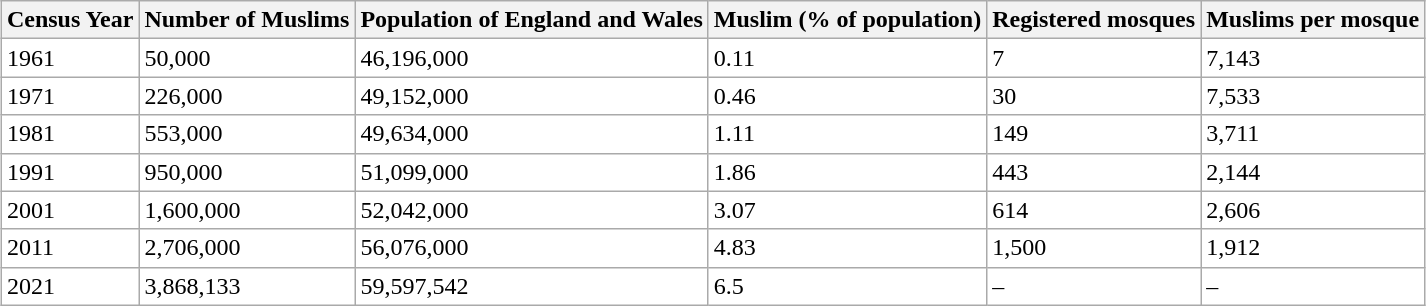<table class="wikitable collapsible collapsed sortable" style="border:1px ; background:#FFFFFF; text-align:left; clear:both; font-size:100%; margin: 0px auto 0px auto;">
<tr>
<th>Census Year</th>
<th>Number of Muslims</th>
<th>Population of England and Wales</th>
<th>Muslim (% of population)</th>
<th>Registered mosques</th>
<th>Muslims per mosque</th>
</tr>
<tr>
<td>1961</td>
<td>50,000</td>
<td>46,196,000</td>
<td>0.11</td>
<td>7</td>
<td>7,143</td>
</tr>
<tr>
<td>1971</td>
<td>226,000</td>
<td>49,152,000</td>
<td>0.46</td>
<td>30</td>
<td>7,533</td>
</tr>
<tr>
<td>1981</td>
<td>553,000</td>
<td>49,634,000</td>
<td>1.11</td>
<td>149</td>
<td>3,711</td>
</tr>
<tr>
<td>1991</td>
<td>950,000</td>
<td>51,099,000</td>
<td>1.86</td>
<td>443</td>
<td>2,144</td>
</tr>
<tr>
<td>2001</td>
<td>1,600,000</td>
<td>52,042,000</td>
<td>3.07</td>
<td>614</td>
<td>2,606</td>
</tr>
<tr>
<td>2011</td>
<td>2,706,000</td>
<td>56,076,000</td>
<td>4.83</td>
<td>1,500</td>
<td>1,912</td>
</tr>
<tr>
<td>2021</td>
<td>3,868,133</td>
<td>59,597,542</td>
<td>6.5</td>
<td>–</td>
<td>–</td>
</tr>
</table>
